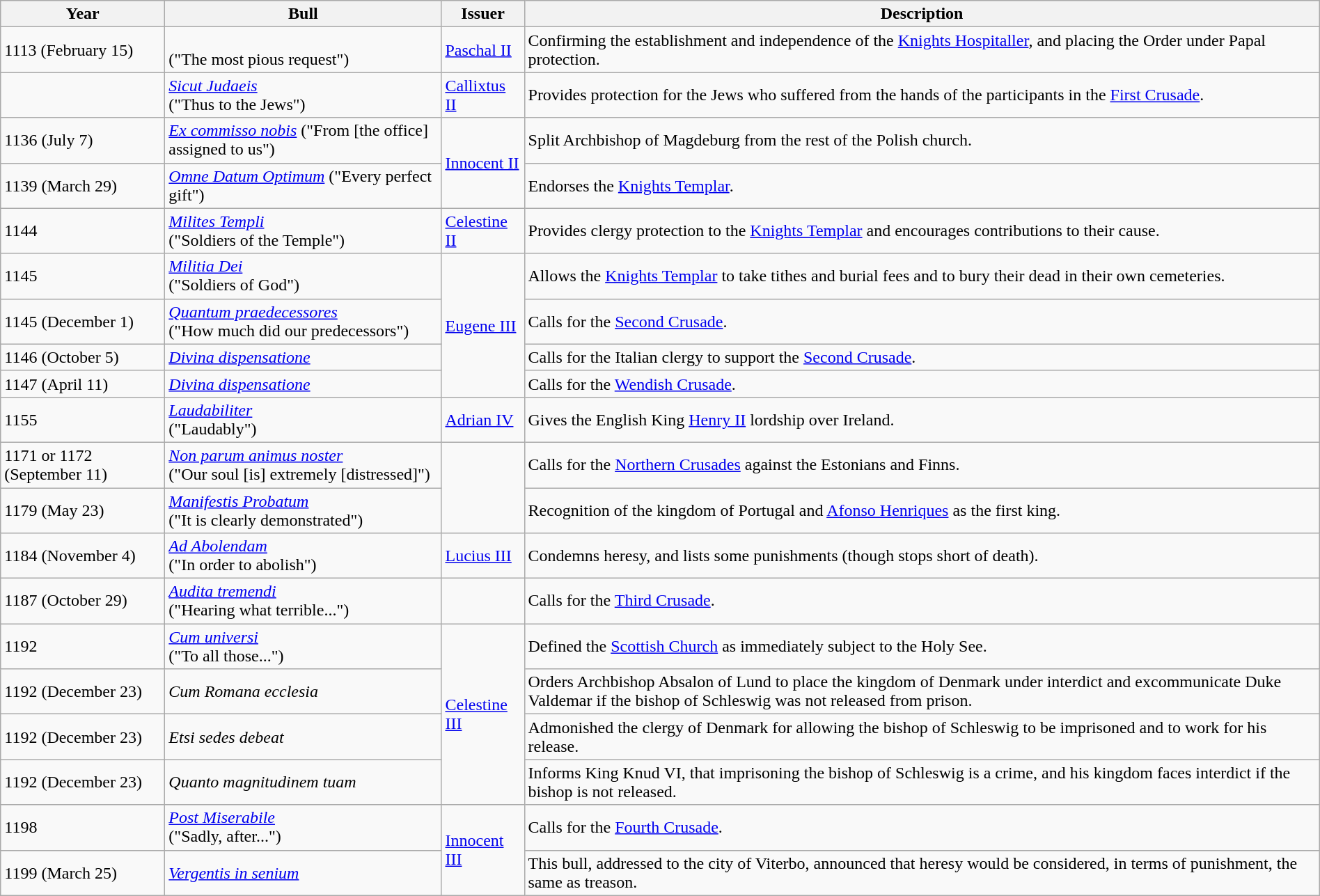<table class="wikitable" style="width:100%;">
<tr>
<th width="150">Year</th>
<th>Bull</th>
<th>Issuer</th>
<th>Description</th>
</tr>
<tr>
<td>1113 (February 15)</td>
<td><br>("The most pious request")</td>
<td><a href='#'>Paschal II</a></td>
<td>Confirming the establishment and independence of the <a href='#'>Knights Hospitaller</a>, and placing the Order under Papal protection.</td>
</tr>
<tr>
<td></td>
<td><em><a href='#'>Sicut Judaeis</a></em><br>("Thus to the Jews")</td>
<td><a href='#'>Callixtus II</a></td>
<td>Provides protection for the Jews who suffered from the hands of the participants in the <a href='#'>First Crusade</a>.</td>
</tr>
<tr>
<td>1136 (July 7)</td>
<td><em><a href='#'>Ex commisso nobis</a></em> ("From [the office] assigned to us")</td>
<td rowspan=2><a href='#'>Innocent II</a></td>
<td>Split Archbishop of Magdeburg from the rest of the Polish church.</td>
</tr>
<tr>
<td>1139 (March 29)</td>
<td><em><a href='#'>Omne Datum Optimum</a></em> ("Every perfect gift")</td>
<td>Endorses the <a href='#'>Knights Templar</a>.</td>
</tr>
<tr>
<td>1144</td>
<td><em><a href='#'>Milites Templi</a></em><br>("Soldiers of the Temple")</td>
<td><a href='#'>Celestine II</a></td>
<td>Provides clergy protection to the <a href='#'>Knights Templar</a> and encourages contributions to their cause.</td>
</tr>
<tr>
<td>1145</td>
<td><em><a href='#'>Militia Dei</a></em><br>("Soldiers of God")</td>
<td rowspan=4><a href='#'>Eugene III</a></td>
<td>Allows the <a href='#'>Knights Templar</a> to take tithes and burial fees and to bury their dead in their own cemeteries.</td>
</tr>
<tr>
<td>1145 (December 1)</td>
<td><em><a href='#'>Quantum praedecessores</a></em><br>("How much did our predecessors")</td>
<td>Calls for the <a href='#'>Second Crusade</a>.</td>
</tr>
<tr>
<td>1146 (October 5)</td>
<td><em><a href='#'>Divina dispensatione</a></em></td>
<td>Calls for the Italian clergy to support the <a href='#'>Second Crusade</a>.</td>
</tr>
<tr>
<td>1147 (April 11)</td>
<td><em><a href='#'>Divina dispensatione</a></em></td>
<td>Calls for the <a href='#'>Wendish Crusade</a>.</td>
</tr>
<tr>
<td>1155</td>
<td><em><a href='#'>Laudabiliter</a></em><br>("Laudably")</td>
<td><a href='#'>Adrian IV</a></td>
<td>Gives the English King <a href='#'>Henry II</a> lordship over Ireland.</td>
</tr>
<tr>
<td>1171 or 1172 (September 11)</td>
<td><em><a href='#'>Non parum animus noster</a></em><br>("Our soul [is] extremely [distressed]")</td>
<td rowspan=2></td>
<td>Calls for the <a href='#'>Northern Crusades</a> against the Estonians and Finns.</td>
</tr>
<tr>
<td>1179 (May 23)</td>
<td><em><a href='#'>Manifestis Probatum</a></em><br>("It is clearly demonstrated")</td>
<td>Recognition of the kingdom of Portugal and <a href='#'>Afonso Henriques</a> as the first king.</td>
</tr>
<tr>
<td>1184 (November 4)</td>
<td><em><a href='#'>Ad Abolendam</a></em><br>("In order to abolish")</td>
<td><a href='#'>Lucius III</a></td>
<td>Condemns heresy, and lists some punishments (though stops short of death).</td>
</tr>
<tr>
<td>1187 (October 29)</td>
<td><em><a href='#'>Audita tremendi</a></em><br>("Hearing what terrible...")</td>
<td></td>
<td>Calls for the <a href='#'>Third Crusade</a>.</td>
</tr>
<tr>
<td>1192</td>
<td><em><a href='#'>Cum universi</a></em><br>("To all those...")</td>
<td rowspan=4><a href='#'>Celestine III</a></td>
<td>Defined the <a href='#'>Scottish Church</a> as immediately subject to the Holy See.</td>
</tr>
<tr>
<td>1192 (December 23)</td>
<td><em>Cum Romana ecclesia</em></td>
<td>Orders Archbishop Absalon of Lund to place the kingdom of Denmark under interdict and excommunicate Duke Valdemar if the bishop of Schleswig was not released from prison.</td>
</tr>
<tr>
<td>1192 (December 23)</td>
<td><em>Etsi sedes debeat</em></td>
<td>Admonished the clergy of Denmark for allowing the bishop of Schleswig to be imprisoned and to work for his release.</td>
</tr>
<tr>
<td>1192 (December 23)</td>
<td><em>Quanto magnitudinem tuam</em></td>
<td>Informs King Knud VI, that imprisoning the bishop of Schleswig is a crime, and his kingdom faces interdict if the bishop is not released.</td>
</tr>
<tr>
<td>1198</td>
<td><em><a href='#'>Post Miserabile</a></em><br>("Sadly, after...")</td>
<td rowspan=2><a href='#'>Innocent III</a></td>
<td>Calls for the <a href='#'>Fourth Crusade</a>.</td>
</tr>
<tr>
<td>1199 (March 25)</td>
<td><em><a href='#'>Vergentis in senium</a></em></td>
<td>This bull, addressed to the city of Viterbo, announced that heresy would be considered, in terms of punishment, the same as treason.</td>
</tr>
</table>
